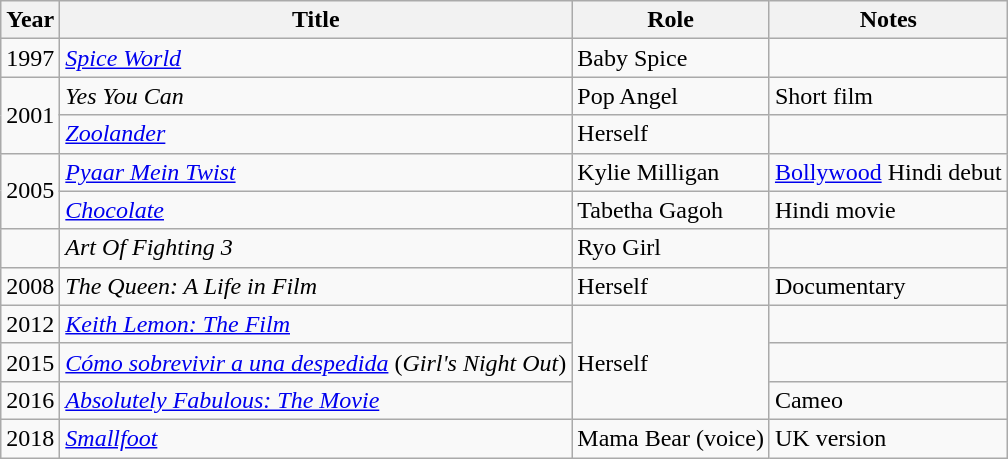<table class="wikitable sortable">
<tr>
<th>Year</th>
<th>Title</th>
<th>Role</th>
<th class="unsortable">Notes</th>
</tr>
<tr>
<td>1997</td>
<td><em><a href='#'>Spice World</a></em></td>
<td>Baby Spice</td>
<td></td>
</tr>
<tr>
<td rowspan="2">2001</td>
<td><em>Yes You Can</em></td>
<td>Pop Angel</td>
<td>Short film</td>
</tr>
<tr>
<td><em><a href='#'>Zoolander</a></em></td>
<td>Herself</td>
<td></td>
</tr>
<tr>
<td rowspan="2">2005</td>
<td><em><a href='#'>Pyaar Mein Twist</a></em></td>
<td>Kylie Milligan</td>
<td><a href='#'>Bollywood</a> Hindi debut</td>
</tr>
<tr>
<td><em><a href='#'>Chocolate</a></em></td>
<td>Tabetha Gagoh</td>
<td>Hindi movie</td>
</tr>
<tr>
<td></td>
<td><em>Art Of Fighting 3</em></td>
<td>Ryo Girl</td>
<td></td>
</tr>
<tr>
<td>2008</td>
<td><em>The Queen: A Life in Film</em></td>
<td>Herself</td>
<td>Documentary</td>
</tr>
<tr>
<td>2012</td>
<td><em><a href='#'>Keith Lemon: The Film</a></em></td>
<td rowspan="3">Herself</td>
<td></td>
</tr>
<tr>
<td>2015</td>
<td><em><a href='#'>Cómo sobrevivir a una despedida</a></em> (<em>Girl's Night Out</em>)</td>
<td></td>
</tr>
<tr>
<td>2016</td>
<td><em><a href='#'>Absolutely Fabulous: The Movie</a></em></td>
<td>Cameo</td>
</tr>
<tr>
<td>2018</td>
<td><em><a href='#'>Smallfoot</a></em></td>
<td>Mama Bear (voice)</td>
<td>UK version</td>
</tr>
</table>
